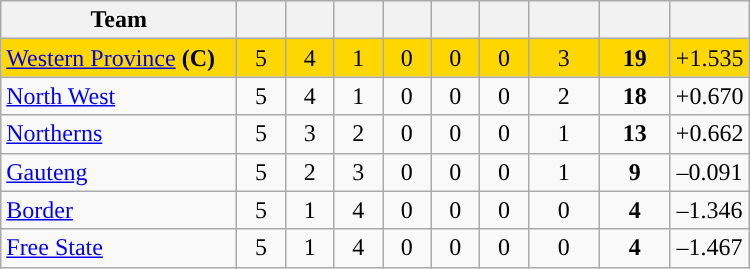<table class="wikitable" style="text-align:center">
<tr>
<th width="150">Team</th>
<th width="25"></th>
<th width="25"></th>
<th width="25"></th>
<th width="25"></th>
<th width="25"></th>
<th width="25"></th>
<th width="40"></th>
<th width="40"></th>
<th width="45"></th>
</tr>
<tr style="background:gold">
<td style="text-align:left"><a href='#'>Western Province</a> <strong>(C)</strong></td>
<td>5</td>
<td>4</td>
<td>1</td>
<td>0</td>
<td>0</td>
<td>0</td>
<td>3</td>
<td><strong>19</strong></td>
<td>+1.535</td>
</tr>
<tr>
<td style="text-align:left"><a href='#'>North West</a></td>
<td>5</td>
<td>4</td>
<td>1</td>
<td>0</td>
<td>0</td>
<td>0</td>
<td>2</td>
<td><strong>18</strong></td>
<td>+0.670</td>
</tr>
<tr>
<td style="text-align:left"><a href='#'>Northerns</a></td>
<td>5</td>
<td>3</td>
<td>2</td>
<td>0</td>
<td>0</td>
<td>0</td>
<td>1</td>
<td><strong>13</strong></td>
<td>+0.662</td>
</tr>
<tr>
<td style="text-align:left"><a href='#'>Gauteng</a></td>
<td>5</td>
<td>2</td>
<td>3</td>
<td>0</td>
<td>0</td>
<td>0</td>
<td>1</td>
<td><strong>9</strong></td>
<td>–0.091</td>
</tr>
<tr>
<td style="text-align:left"><a href='#'>Border</a></td>
<td>5</td>
<td>1</td>
<td>4</td>
<td>0</td>
<td>0</td>
<td>0</td>
<td>0</td>
<td><strong>4</strong></td>
<td>–1.346</td>
</tr>
<tr>
<td style="text-align:left"><a href='#'>Free State</a></td>
<td>5</td>
<td>1</td>
<td>4</td>
<td>0</td>
<td>0</td>
<td>0</td>
<td>0</td>
<td><strong>4</strong></td>
<td>–1.467</td>
</tr>
</table>
